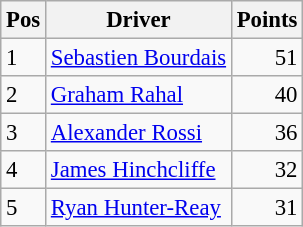<table class="wikitable" style="font-size: 95%;">
<tr>
<th>Pos</th>
<th>Driver</th>
<th>Points</th>
</tr>
<tr>
<td>1</td>
<td> <a href='#'>Sebastien Bourdais</a></td>
<td align="right">51</td>
</tr>
<tr>
<td>2</td>
<td> <a href='#'>Graham Rahal</a></td>
<td align="right">40</td>
</tr>
<tr>
<td>3</td>
<td> <a href='#'>Alexander Rossi</a></td>
<td align="right">36</td>
</tr>
<tr>
<td>4</td>
<td> <a href='#'>James Hinchcliffe</a></td>
<td align="right">32</td>
</tr>
<tr>
<td>5</td>
<td> <a href='#'>Ryan Hunter-Reay</a></td>
<td align="right">31</td>
</tr>
</table>
